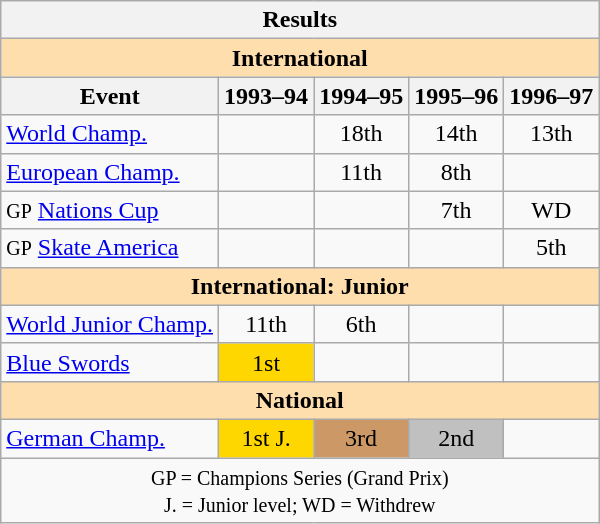<table class="wikitable" style="text-align:center">
<tr>
<th colspan=5 align=center><strong>Results</strong></th>
</tr>
<tr>
<th style="background-color: #ffdead; " colspan=5 align=center><strong>International</strong></th>
</tr>
<tr>
<th>Event</th>
<th>1993–94</th>
<th>1994–95</th>
<th>1995–96</th>
<th>1996–97</th>
</tr>
<tr>
<td align=left><a href='#'>World Champ.</a></td>
<td></td>
<td>18th</td>
<td>14th</td>
<td>13th</td>
</tr>
<tr>
<td align=left><a href='#'>European Champ.</a></td>
<td></td>
<td>11th</td>
<td>8th</td>
<td></td>
</tr>
<tr>
<td align=left><small>GP</small> <a href='#'>Nations Cup</a></td>
<td></td>
<td></td>
<td>7th</td>
<td>WD</td>
</tr>
<tr>
<td align=left><small>GP</small> <a href='#'>Skate America</a></td>
<td></td>
<td></td>
<td></td>
<td>5th</td>
</tr>
<tr>
<th style="background-color: #ffdead; " colspan=5 align=center><strong>International: Junior</strong></th>
</tr>
<tr>
<td align=left><a href='#'>World Junior Champ.</a></td>
<td>11th</td>
<td>6th</td>
<td></td>
<td></td>
</tr>
<tr>
<td align=left><a href='#'>Blue Swords</a></td>
<td bgcolor=gold>1st</td>
<td></td>
<td></td>
<td></td>
</tr>
<tr>
<th style="background-color: #ffdead; " colspan=5 align=center><strong>National</strong></th>
</tr>
<tr>
<td align=left><a href='#'>German Champ.</a></td>
<td bgcolor=gold>1st J.</td>
<td bgcolor=cc9966>3rd</td>
<td bgcolor=silver>2nd</td>
<td></td>
</tr>
<tr>
<td colspan=5 align=center><small> GP = Champions Series (Grand Prix) <br> J. = Junior level; WD = Withdrew </small></td>
</tr>
</table>
